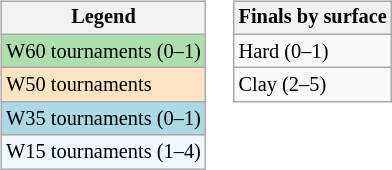<table>
<tr valign=top>
<td><br><table class=wikitable style="font-size:85%">
<tr>
<th>Legend</th>
</tr>
<tr style="background:#addfad">
<td>W60 tournaments (0–1)</td>
</tr>
<tr style="background:#ffe4c4;">
<td>W50 tournaments</td>
</tr>
<tr style="background:lightblue;">
<td>W35 tournaments (0–1)</td>
</tr>
<tr style="background:#f0f8ff;">
<td>W15 tournaments (1–4)</td>
</tr>
</table>
</td>
<td><br><table class="wikitable" style="font-size:85%;">
<tr>
<th>Finals by surface</th>
</tr>
<tr>
<td>Hard (0–1)</td>
</tr>
<tr>
<td>Clay (2–5)</td>
</tr>
</table>
</td>
</tr>
</table>
